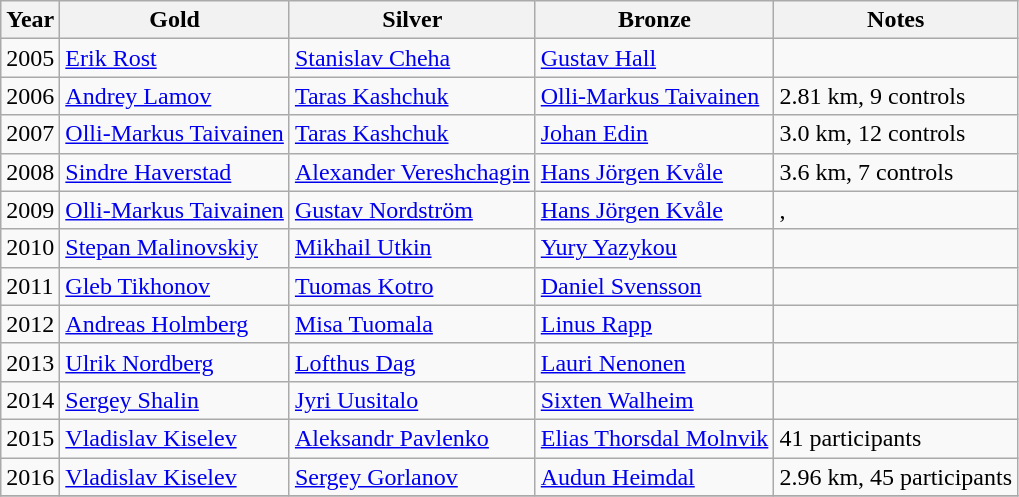<table class="wikitable">
<tr>
<th>Year</th>
<th>Gold</th>
<th>Silver</th>
<th>Bronze</th>
<th>Notes</th>
</tr>
<tr>
<td>2005</td>
<td> <a href='#'>Erik Rost</a></td>
<td> <a href='#'>Stanislav Cheha</a></td>
<td> <a href='#'>Gustav Hall</a></td>
<td></td>
</tr>
<tr>
<td>2006</td>
<td> <a href='#'>Andrey Lamov</a></td>
<td> <a href='#'>Taras Kashchuk</a></td>
<td> <a href='#'>Olli-Markus Taivainen</a></td>
<td>2.81 km, 9 controls</td>
</tr>
<tr>
<td>2007</td>
<td> <a href='#'>Olli-Markus Taivainen</a></td>
<td> <a href='#'>Taras Kashchuk</a></td>
<td> <a href='#'>Johan Edin</a></td>
<td>3.0 km, 12 controls</td>
</tr>
<tr>
<td>2008</td>
<td> <a href='#'>Sindre Haverstad</a></td>
<td> <a href='#'>Alexander Vereshchagin</a></td>
<td> <a href='#'>Hans Jörgen Kvåle</a></td>
<td>3.6 km, 7 controls</td>
</tr>
<tr>
<td>2009</td>
<td> <a href='#'>Olli-Markus Taivainen</a></td>
<td> <a href='#'>Gustav Nordström</a></td>
<td>  <a href='#'>Hans Jörgen Kvåle</a></td>
<td>, </td>
</tr>
<tr>
<td>2010</td>
<td> <a href='#'>Stepan Malinovskiy</a></td>
<td> <a href='#'>Mikhail Utkin</a></td>
<td> <a href='#'>Yury Yazykou</a></td>
<td></td>
</tr>
<tr>
<td>2011</td>
<td> <a href='#'>Gleb Tikhonov</a></td>
<td> <a href='#'>Tuomas Kotro</a></td>
<td> <a href='#'>Daniel Svensson</a></td>
<td></td>
</tr>
<tr>
<td>2012</td>
<td> <a href='#'>Andreas Holmberg</a></td>
<td> <a href='#'>Misa Tuomala</a></td>
<td> <a href='#'>Linus Rapp</a></td>
<td></td>
</tr>
<tr>
<td>2013</td>
<td> <a href='#'>Ulrik Nordberg</a></td>
<td> <a href='#'>Lofthus Dag</a></td>
<td> <a href='#'>Lauri Nenonen</a></td>
<td></td>
</tr>
<tr>
<td>2014</td>
<td> <a href='#'>Sergey Shalin</a></td>
<td> <a href='#'>Jyri Uusitalo</a></td>
<td> <a href='#'>Sixten Walheim</a></td>
<td></td>
</tr>
<tr>
<td>2015</td>
<td> <a href='#'>Vladislav Kiselev</a></td>
<td> <a href='#'>Aleksandr Pavlenko</a></td>
<td> <a href='#'>Elias Thorsdal Molnvik</a></td>
<td>41 participants</td>
</tr>
<tr>
<td>2016</td>
<td> <a href='#'>Vladislav Kiselev</a></td>
<td> <a href='#'>Sergey Gorlanov</a></td>
<td> <a href='#'>Audun Heimdal</a></td>
<td>2.96 km, 45 participants</td>
</tr>
<tr>
</tr>
</table>
